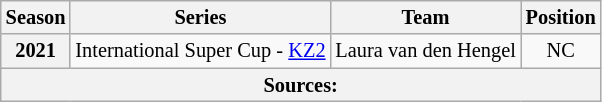<table class="wikitable" style="font-size: 85%; text-align:center">
<tr>
<th>Season</th>
<th>Series</th>
<th>Team</th>
<th>Position</th>
</tr>
<tr>
<th>2021</th>
<td align="left">International Super Cup - <a href='#'>KZ2</a></td>
<td align="left">Laura van den Hengel</td>
<td style="background:#;">NC</td>
</tr>
<tr>
<th colspan="4">Sources:</th>
</tr>
</table>
